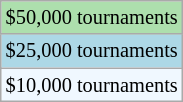<table class="wikitable" style="font-size:85%">
<tr style="background:#addfad;">
<td>$50,000 tournaments</td>
</tr>
<tr style="background:lightblue;">
<td>$25,000 tournaments</td>
</tr>
<tr style="background:#f0f8ff;">
<td>$10,000 tournaments</td>
</tr>
</table>
